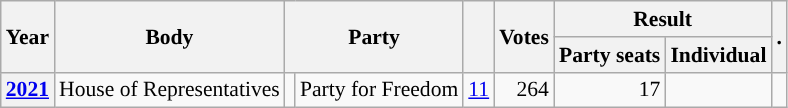<table class="wikitable plainrowheaders sortable" border=2 cellpadding=4 cellspacing=0 style="border: 1px #aaa solid; font-size: 90%; text-align:center;">
<tr>
<th scope="col" rowspan=2>Year</th>
<th scope="col" rowspan=2>Body</th>
<th scope="col" colspan=2 rowspan=2>Party</th>
<th scope="col" rowspan=2></th>
<th scope="col" rowspan=2>Votes</th>
<th scope="colgroup" colspan=2>Result</th>
<th scope="col" rowspan=2 class="unsortable">.</th>
</tr>
<tr>
<th scope="col">Party seats</th>
<th scope="col">Individual</th>
</tr>
<tr>
<th scope="row"><a href='#'>2021</a></th>
<td>House of Representatives</td>
<td style="background-color:"></td>
<td>Party for Freedom</td>
<td style=text-align:right><a href='#'>11</a></td>
<td style=text-align:right>264</td>
<td style=text-align:right>17</td>
<td></td>
<td></td>
</tr>
</table>
